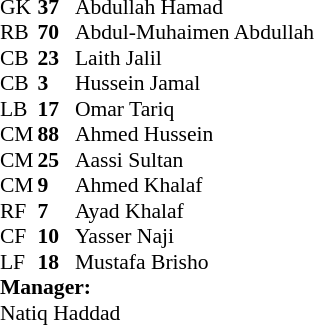<table style="font-size: 90%" cellspacing="0" cellpadding="0" align="center">
<tr>
<td colspan="4"></td>
</tr>
<tr>
<th width="25"></th>
<th width="25"></th>
</tr>
<tr>
<td>GK</td>
<td><strong>37</strong></td>
<td> Abdullah Hamad</td>
</tr>
<tr>
<td>RB</td>
<td><strong>70</strong></td>
<td> Abdul-Muhaimen Abdullah</td>
</tr>
<tr>
<td>CB</td>
<td><strong>23</strong></td>
<td> Laith Jalil</td>
</tr>
<tr>
<td>CB</td>
<td><strong>3</strong></td>
<td> Hussein Jamal</td>
</tr>
<tr>
<td>LB</td>
<td><strong>17</strong></td>
<td> Omar Tariq</td>
</tr>
<tr>
<td>CM</td>
<td><strong>88</strong></td>
<td> Ahmed Hussein</td>
</tr>
<tr>
<td>CM</td>
<td><strong>25</strong></td>
<td> Aassi Sultan</td>
</tr>
<tr>
<td>CM</td>
<td><strong>9</strong></td>
<td> Ahmed Khalaf</td>
</tr>
<tr>
<td>RF</td>
<td><strong>7</strong></td>
<td> Ayad Khalaf</td>
</tr>
<tr>
<td>CF</td>
<td><strong>10</strong></td>
<td> Yasser Naji</td>
</tr>
<tr>
<td>LF</td>
<td><strong>18</strong></td>
<td> Mustafa Brisho</td>
</tr>
<tr>
<td colspan=4><strong>Manager:</strong></td>
</tr>
<tr>
<td colspan="4"> Natiq Haddad</td>
</tr>
</table>
